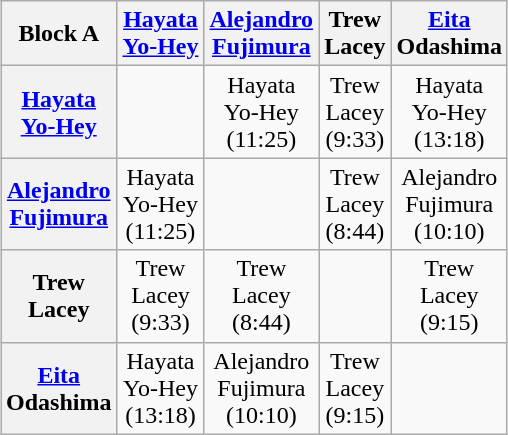<table class="wikitable" style="text-align:center; margin: 1em auto 1em auto">
<tr>
<th>Block A</th>
<th><a href='#'>Hayata</a><br><a href='#'>Yo-Hey</a></th>
<th><a href='#'>Alejandro</a><br><a href='#'>Fujimura</a></th>
<th>Trew<br>Lacey</th>
<th><a href='#'>Eita</a><br>Odashima</th>
</tr>
<tr>
<th><a href='#'>Hayata</a><br><a href='#'>Yo-Hey</a></th>
<td></td>
<td>Hayata<br>Yo-Hey<br>(11:25)</td>
<td>Trew<br>Lacey<br>(9:33)</td>
<td>Hayata<br>Yo-Hey<br>(13:18)</td>
</tr>
<tr>
<th><a href='#'>Alejandro</a><br><a href='#'>Fujimura</a></th>
<td>Hayata<br>Yo-Hey<br>(11:25)</td>
<td></td>
<td>Trew<br>Lacey<br>(8:44)</td>
<td>Alejandro<br>Fujimura<br>(10:10)</td>
</tr>
<tr>
<th>Trew<br>Lacey</th>
<td>Trew<br>Lacey<br>(9:33)</td>
<td>Trew<br>Lacey<br>(8:44)</td>
<td></td>
<td>Trew<br>Lacey<br>(9:15)</td>
</tr>
<tr>
<th><a href='#'>Eita</a><br>Odashima</th>
<td>Hayata<br>Yo-Hey<br>(13:18)</td>
<td>Alejandro<br>Fujimura<br>(10:10)</td>
<td>Trew<br>Lacey<br>(9:15)</td>
<td></td>
</tr>
</table>
